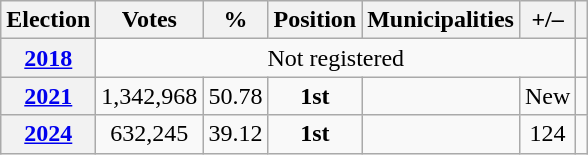<table class="wikitable" style="text-align:center">
<tr>
<th>Election</th>
<th scope="col">Votes</th>
<th scope="col">%</th>
<th>Position</th>
<th scope="col">Municipalities</th>
<th>+/–</th>
<th></th>
</tr>
<tr>
<th><a href='#'>2018</a></th>
<td colspan="5">Not registered</td>
<td></td>
</tr>
<tr>
<th><a href='#'>2021</a></th>
<td>1,342,968</td>
<td>50.78</td>
<td> <strong>1st</strong></td>
<td></td>
<td>New</td>
<td></td>
</tr>
<tr>
<th><a href='#'>2024</a></th>
<td>632,245</td>
<td>39.12</td>
<td> <strong>1st</strong></td>
<td></td>
<td> 124</td>
<td></td>
</tr>
</table>
